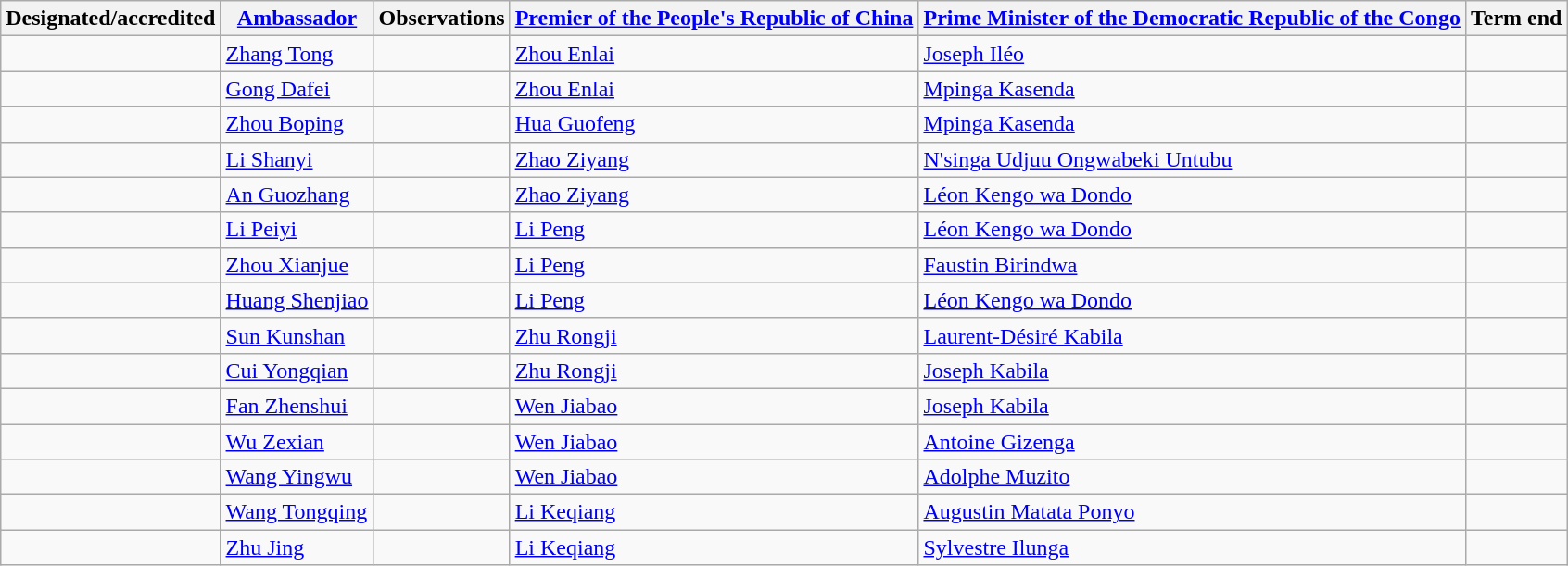<table class="wikitable sortable">
<tr>
<th>Designated/accredited</th>
<th><a href='#'>Ambassador</a></th>
<th>Observations</th>
<th><a href='#'>Premier of the People's Republic of China</a></th>
<th><a href='#'>Prime Minister of the Democratic Republic of the Congo</a></th>
<th>Term end</th>
</tr>
<tr>
<td></td>
<td><a href='#'>Zhang Tong</a></td>
<td></td>
<td><a href='#'>Zhou Enlai</a></td>
<td><a href='#'>Joseph Iléo</a></td>
<td></td>
</tr>
<tr>
<td></td>
<td><a href='#'>Gong Dafei</a></td>
<td></td>
<td><a href='#'>Zhou Enlai</a></td>
<td><a href='#'>Mpinga Kasenda</a></td>
<td></td>
</tr>
<tr>
<td></td>
<td><a href='#'>Zhou Boping</a></td>
<td></td>
<td><a href='#'>Hua Guofeng</a></td>
<td><a href='#'>Mpinga Kasenda</a></td>
<td></td>
</tr>
<tr>
<td></td>
<td><a href='#'>Li Shanyi</a></td>
<td></td>
<td><a href='#'>Zhao Ziyang</a></td>
<td><a href='#'>N'singa Udjuu Ongwabeki Untubu</a></td>
<td></td>
</tr>
<tr>
<td></td>
<td><a href='#'>An Guozhang</a></td>
<td></td>
<td><a href='#'>Zhao Ziyang</a></td>
<td><a href='#'>Léon Kengo wa Dondo</a></td>
<td></td>
</tr>
<tr>
<td></td>
<td><a href='#'>Li Peiyi</a></td>
<td></td>
<td><a href='#'>Li Peng</a></td>
<td><a href='#'>Léon Kengo wa Dondo</a></td>
<td></td>
</tr>
<tr>
<td></td>
<td><a href='#'>Zhou Xianjue</a></td>
<td></td>
<td><a href='#'>Li Peng</a></td>
<td><a href='#'>Faustin Birindwa</a></td>
<td></td>
</tr>
<tr>
<td></td>
<td><a href='#'>Huang Shenjiao</a></td>
<td></td>
<td><a href='#'>Li Peng</a></td>
<td><a href='#'>Léon Kengo wa Dondo</a></td>
<td></td>
</tr>
<tr>
<td></td>
<td><a href='#'>Sun Kunshan</a></td>
<td></td>
<td><a href='#'>Zhu Rongji</a></td>
<td><a href='#'>Laurent-Désiré Kabila</a></td>
<td></td>
</tr>
<tr>
<td></td>
<td><a href='#'>Cui Yongqian</a></td>
<td></td>
<td><a href='#'>Zhu Rongji</a></td>
<td><a href='#'>Joseph Kabila</a></td>
<td></td>
</tr>
<tr>
<td></td>
<td><a href='#'>Fan Zhenshui</a></td>
<td></td>
<td><a href='#'>Wen Jiabao</a></td>
<td><a href='#'>Joseph Kabila</a></td>
<td></td>
</tr>
<tr>
<td></td>
<td><a href='#'>Wu Zexian</a></td>
<td></td>
<td><a href='#'>Wen Jiabao</a></td>
<td><a href='#'>Antoine Gizenga</a></td>
<td></td>
</tr>
<tr>
<td></td>
<td><a href='#'>Wang Yingwu</a></td>
<td></td>
<td><a href='#'>Wen Jiabao</a></td>
<td><a href='#'>Adolphe Muzito</a></td>
<td></td>
</tr>
<tr>
<td></td>
<td><a href='#'>Wang Tongqing</a></td>
<td></td>
<td><a href='#'>Li Keqiang</a></td>
<td><a href='#'>Augustin Matata Ponyo</a></td>
<td></td>
</tr>
<tr>
<td></td>
<td><a href='#'>Zhu Jing</a></td>
<td></td>
<td><a href='#'>Li Keqiang</a></td>
<td><a href='#'>Sylvestre Ilunga</a></td>
<td></td>
</tr>
</table>
